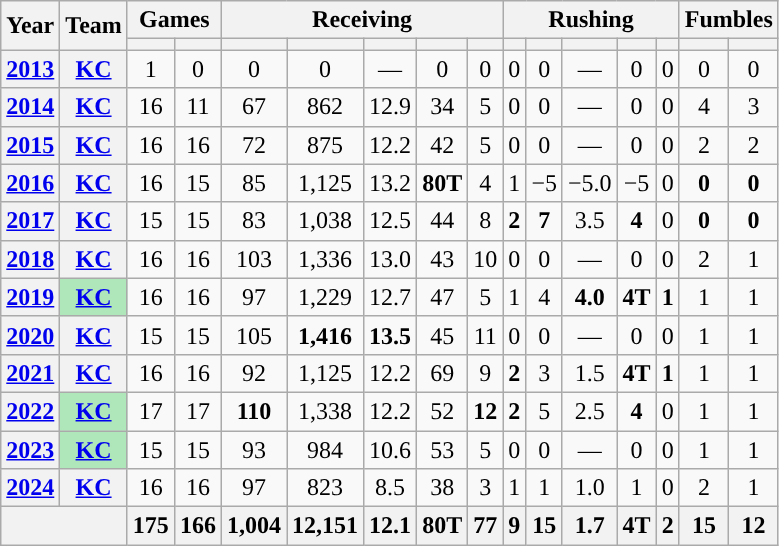<table class=wikitable style="text-align:center;">
<tr>
<th rowspan="2">Year</th>
<th rowspan="2">Team</th>
<th colspan="2">Games</th>
<th colspan="5">Receiving</th>
<th colspan="5">Rushing</th>
<th colspan="2">Fumbles</th>
</tr>
<tr>
<th></th>
<th></th>
<th></th>
<th></th>
<th></th>
<th></th>
<th></th>
<th></th>
<th></th>
<th></th>
<th></th>
<th></th>
<th></th>
<th></th>
</tr>
<tr>
<th><a href='#'>2013</a></th>
<th><a href='#'>KC</a></th>
<td>1</td>
<td>0</td>
<td>0</td>
<td>0</td>
<td>—</td>
<td>0</td>
<td>0</td>
<td>0</td>
<td>0</td>
<td>—</td>
<td>0</td>
<td>0</td>
<td>0</td>
<td>0</td>
</tr>
<tr>
<th><a href='#'>2014</a></th>
<th><a href='#'>KC</a></th>
<td>16</td>
<td>11</td>
<td>67</td>
<td>862</td>
<td>12.9</td>
<td>34</td>
<td>5</td>
<td>0</td>
<td>0</td>
<td>—</td>
<td>0</td>
<td>0</td>
<td>4</td>
<td>3</td>
</tr>
<tr>
<th><a href='#'>2015</a></th>
<th><a href='#'>KC</a></th>
<td>16</td>
<td>16</td>
<td>72</td>
<td>875</td>
<td>12.2</td>
<td>42</td>
<td>5</td>
<td>0</td>
<td>0</td>
<td>—</td>
<td>0</td>
<td>0</td>
<td>2</td>
<td>2</td>
</tr>
<tr>
<th><a href='#'>2016</a></th>
<th><a href='#'>KC</a></th>
<td>16</td>
<td>15</td>
<td>85</td>
<td>1,125</td>
<td>13.2</td>
<td><strong>80T</strong></td>
<td>4</td>
<td>1</td>
<td>−5</td>
<td>−5.0</td>
<td>−5</td>
<td>0</td>
<td><strong>0</strong></td>
<td><strong>0</strong></td>
</tr>
<tr>
<th><a href='#'>2017</a></th>
<th><a href='#'>KC</a></th>
<td>15</td>
<td>15</td>
<td>83</td>
<td>1,038</td>
<td>12.5</td>
<td>44</td>
<td>8</td>
<td><strong>2</strong></td>
<td><strong>7</strong></td>
<td>3.5</td>
<td><strong>4</strong></td>
<td>0</td>
<td><strong>0</strong></td>
<td><strong>0</strong></td>
</tr>
<tr>
<th><a href='#'>2018</a></th>
<th><a href='#'>KC</a></th>
<td>16</td>
<td>16</td>
<td>103</td>
<td>1,336</td>
<td>13.0</td>
<td>43</td>
<td>10</td>
<td>0</td>
<td>0</td>
<td>—</td>
<td>0</td>
<td>0</td>
<td>2</td>
<td>1</td>
</tr>
<tr>
<th><a href='#'>2019</a></th>
<th style="background:#afe6ba;"><a href='#'>KC</a></th>
<td>16</td>
<td>16</td>
<td>97</td>
<td>1,229</td>
<td>12.7</td>
<td>47</td>
<td>5</td>
<td>1</td>
<td>4</td>
<td><strong>4.0</strong></td>
<td><strong>4T</strong></td>
<td><strong>1</strong></td>
<td>1</td>
<td>1</td>
</tr>
<tr>
<th><a href='#'>2020</a></th>
<th><a href='#'>KC</a></th>
<td>15</td>
<td>15</td>
<td>105</td>
<td><strong>1,416</strong></td>
<td><strong>13.5</strong></td>
<td>45</td>
<td>11</td>
<td>0</td>
<td>0</td>
<td>—</td>
<td>0</td>
<td>0</td>
<td>1</td>
<td>1</td>
</tr>
<tr>
<th><a href='#'>2021</a></th>
<th><a href='#'>KC</a></th>
<td>16</td>
<td>16</td>
<td>92</td>
<td>1,125</td>
<td>12.2</td>
<td>69</td>
<td>9</td>
<td><strong>2</strong></td>
<td>3</td>
<td>1.5</td>
<td><strong>4T</strong></td>
<td><strong>1</strong></td>
<td>1</td>
<td>1</td>
</tr>
<tr>
<th><a href='#'>2022</a></th>
<th style="background:#afe6ba;"><a href='#'>KC</a></th>
<td>17</td>
<td>17</td>
<td><strong>110</strong></td>
<td>1,338</td>
<td>12.2</td>
<td>52</td>
<td><strong>12</strong></td>
<td><strong>2</strong></td>
<td>5</td>
<td>2.5</td>
<td><strong>4</strong></td>
<td>0</td>
<td>1</td>
<td>1</td>
</tr>
<tr>
<th><a href='#'>2023</a></th>
<th style="background:#afe6ba;"><a href='#'>KC</a></th>
<td>15</td>
<td>15</td>
<td>93</td>
<td>984</td>
<td>10.6</td>
<td>53</td>
<td>5</td>
<td>0</td>
<td>0</td>
<td>—</td>
<td>0</td>
<td>0</td>
<td>1</td>
<td>1</td>
</tr>
<tr>
<th><a href='#'>2024</a></th>
<th><a href='#'>KC</a></th>
<td>16</td>
<td>16</td>
<td>97</td>
<td>823</td>
<td>8.5</td>
<td>38</td>
<td>3</td>
<td>1</td>
<td>1</td>
<td>1.0</td>
<td>1</td>
<td>0</td>
<td>2</td>
<td>1</td>
</tr>
<tr>
<th colspan="2"></th>
<th>175</th>
<th>166</th>
<th>1,004</th>
<th>12,151</th>
<th>12.1</th>
<th>80T</th>
<th>77</th>
<th>9</th>
<th>15</th>
<th>1.7</th>
<th>4T</th>
<th>2</th>
<th>15</th>
<th>12</th>
</tr>
</table>
